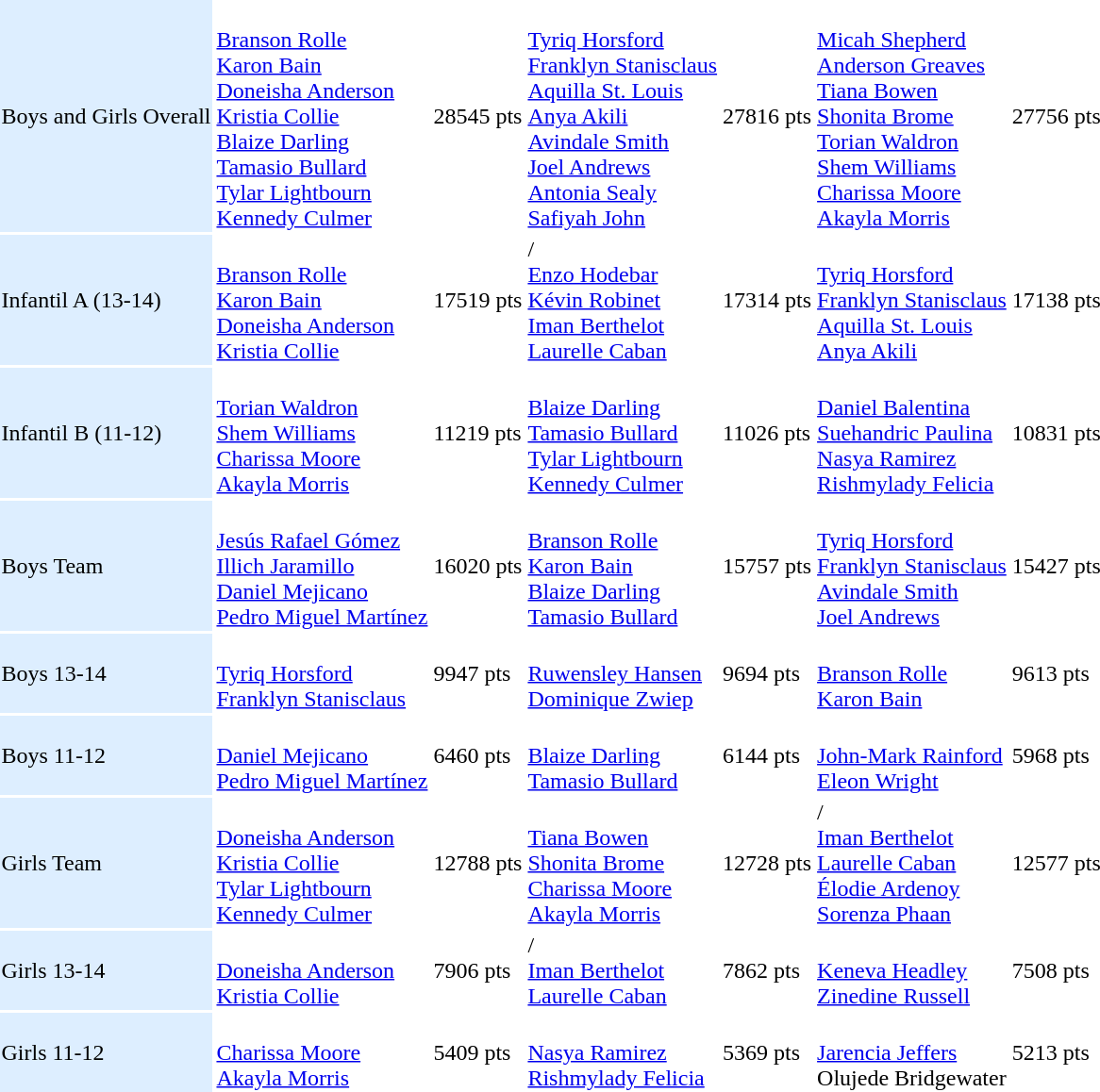<table>
<tr>
<td bgcolor = DDEEFF>Boys and Girls Overall</td>
<td> <br><a href='#'>Branson Rolle</a> <br><a href='#'>Karon Bain</a> <br><a href='#'>Doneisha Anderson</a> <br><a href='#'>Kristia Collie</a> <br><a href='#'>Blaize Darling</a> <br><a href='#'>Tamasio Bullard</a> <br><a href='#'>Tylar Lightbourn</a> <br><a href='#'>Kennedy Culmer</a></td>
<td>28545 pts</td>
<td> <br><a href='#'>Tyriq Horsford</a> <br><a href='#'>Franklyn Stanisclaus</a> <br><a href='#'>Aquilla St. Louis</a> <br><a href='#'>Anya Akili</a> <br><a href='#'>Avindale Smith</a> <br><a href='#'>Joel Andrews</a> <br><a href='#'>Antonia Sealy</a> <br><a href='#'>Safiyah John</a></td>
<td>27816 pts</td>
<td> <br><a href='#'>Micah Shepherd</a> <br><a href='#'>Anderson Greaves</a> <br><a href='#'>Tiana Bowen</a> <br><a href='#'>Shonita Brome</a> <br><a href='#'>Torian Waldron</a> <br><a href='#'>Shem Williams</a> <br><a href='#'>Charissa Moore</a> <br><a href='#'>Akayla Morris</a></td>
<td>27756 pts</td>
</tr>
<tr>
<td bgcolor = DDEEFF>Infantil A (13-14)</td>
<td> <br><a href='#'>Branson Rolle</a> <br><a href='#'>Karon Bain</a> <br><a href='#'>Doneisha Anderson</a> <br><a href='#'>Kristia Collie</a></td>
<td>17519 pts</td>
<td>/ <br><a href='#'>Enzo Hodebar</a> <br><a href='#'>Kévin Robinet</a> <br><a href='#'>Iman Berthelot</a> <br><a href='#'>Laurelle Caban</a></td>
<td>17314 pts</td>
<td> <br><a href='#'>Tyriq Horsford</a> <br><a href='#'>Franklyn Stanisclaus</a> <br><a href='#'>Aquilla St. Louis</a> <br><a href='#'>Anya Akili</a></td>
<td>17138 pts</td>
</tr>
<tr>
<td bgcolor = DDEEFF>Infantil B (11-12)</td>
<td> <br><a href='#'>Torian Waldron</a> <br><a href='#'>Shem Williams</a> <br><a href='#'>Charissa Moore</a> <br><a href='#'>Akayla Morris</a></td>
<td>11219 pts</td>
<td> <br><a href='#'>Blaize Darling</a> <br><a href='#'>Tamasio Bullard</a> <br><a href='#'>Tylar Lightbourn</a> <br><a href='#'>Kennedy Culmer</a></td>
<td>11026 pts</td>
<td> <br><a href='#'>Daniel Balentina</a> <br><a href='#'>Suehandric Paulina</a> <br><a href='#'>Nasya Ramirez</a> <br><a href='#'>Rishmylady Felicia</a></td>
<td>10831 pts</td>
</tr>
<tr>
<td bgcolor = DDEEFF>Boys Team</td>
<td> <br><a href='#'>Jesús Rafael Gómez</a> <br><a href='#'>Illich Jaramillo</a> <br><a href='#'>Daniel Mejicano</a> <br><a href='#'>Pedro Miguel Martínez</a></td>
<td>16020 pts</td>
<td> <br><a href='#'>Branson Rolle</a> <br><a href='#'>Karon Bain</a> <br><a href='#'>Blaize Darling</a> <br><a href='#'>Tamasio Bullard</a></td>
<td>15757 pts</td>
<td> <br><a href='#'>Tyriq Horsford</a> <br><a href='#'>Franklyn Stanisclaus</a> <br><a href='#'>Avindale Smith</a> <br><a href='#'>Joel Andrews</a></td>
<td>15427 pts</td>
</tr>
<tr>
<td bgcolor = DDEEFF>Boys 13-14</td>
<td> <br><a href='#'>Tyriq Horsford</a> <br><a href='#'>Franklyn Stanisclaus</a></td>
<td>9947 pts</td>
<td> <br><a href='#'>Ruwensley Hansen</a> <br><a href='#'>Dominique Zwiep</a></td>
<td>9694 pts</td>
<td> <br><a href='#'>Branson Rolle</a> <br><a href='#'>Karon Bain</a></td>
<td>9613 pts</td>
</tr>
<tr>
<td bgcolor = DDEEFF>Boys 11-12</td>
<td> <br><a href='#'>Daniel Mejicano</a> <br><a href='#'>Pedro Miguel Martínez</a></td>
<td>6460 pts</td>
<td> <br><a href='#'>Blaize Darling</a> <br><a href='#'>Tamasio Bullard</a></td>
<td>6144 pts</td>
<td> <br><a href='#'>John-Mark Rainford</a> <br><a href='#'>Eleon Wright</a></td>
<td>5968 pts</td>
</tr>
<tr>
<td bgcolor = DDEEFF>Girls Team</td>
<td> <br><a href='#'>Doneisha Anderson</a> <br><a href='#'>Kristia Collie</a> <br><a href='#'>Tylar Lightbourn</a> <br><a href='#'>Kennedy Culmer</a></td>
<td>12788 pts</td>
<td> <br><a href='#'>Tiana Bowen</a> <br><a href='#'>Shonita Brome</a> <br><a href='#'>Charissa Moore</a> <br><a href='#'>Akayla Morris</a></td>
<td>12728 pts</td>
<td>/ <br><a href='#'>Iman Berthelot</a> <br><a href='#'>Laurelle Caban</a> <br><a href='#'>Élodie Ardenoy</a> <br><a href='#'>Sorenza Phaan</a></td>
<td>12577 pts</td>
</tr>
<tr>
<td bgcolor = DDEEFF>Girls 13-14</td>
<td> <br><a href='#'>Doneisha Anderson</a> <br><a href='#'>Kristia Collie</a></td>
<td>7906 pts</td>
<td>/ <br><a href='#'>Iman Berthelot</a> <br><a href='#'>Laurelle Caban</a></td>
<td>7862 pts</td>
<td> <br><a href='#'>Keneva Headley</a> <br><a href='#'>Zinedine Russell</a></td>
<td>7508 pts</td>
</tr>
<tr>
<td bgcolor = DDEEFF>Girls 11-12</td>
<td> <br><a href='#'>Charissa Moore</a> <br><a href='#'>Akayla Morris</a></td>
<td>5409 pts</td>
<td> <br><a href='#'>Nasya Ramirez</a> <br><a href='#'>Rishmylady Felicia</a></td>
<td>5369 pts</td>
<td> <br><a href='#'>Jarencia Jeffers</a> <br>Olujede Bridgewater</td>
<td>5213 pts</td>
</tr>
<tr>
</tr>
</table>
